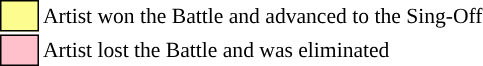<table class="toccolours" style="font-size: 90%; white-space: nowrap;”">
<tr>
<td style="background:#fdfc8f; border:1px solid black;">      </td>
<td>Artist won the Battle and advanced to the Sing-Off</td>
</tr>
<tr>
<td style="background:pink; border:1px solid black;">      </td>
<td>Artist lost the Battle and was eliminated</td>
</tr>
<tr>
</tr>
</table>
